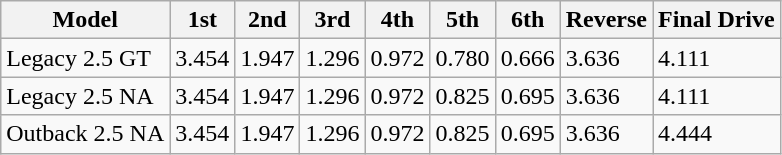<table class="wikitable">
<tr>
<th>Model</th>
<th>1st</th>
<th>2nd</th>
<th>3rd</th>
<th>4th</th>
<th>5th</th>
<th>6th</th>
<th>Reverse</th>
<th>Final Drive</th>
</tr>
<tr>
<td>Legacy 2.5 GT</td>
<td>3.454</td>
<td>1.947</td>
<td>1.296</td>
<td>0.972</td>
<td>0.780</td>
<td>0.666</td>
<td>3.636</td>
<td>4.111</td>
</tr>
<tr>
<td>Legacy 2.5 NA</td>
<td>3.454</td>
<td>1.947</td>
<td>1.296</td>
<td>0.972</td>
<td>0.825</td>
<td>0.695</td>
<td>3.636</td>
<td>4.111</td>
</tr>
<tr>
<td>Outback 2.5 NA</td>
<td>3.454</td>
<td>1.947</td>
<td>1.296</td>
<td>0.972</td>
<td>0.825</td>
<td>0.695</td>
<td>3.636</td>
<td>4.444</td>
</tr>
</table>
